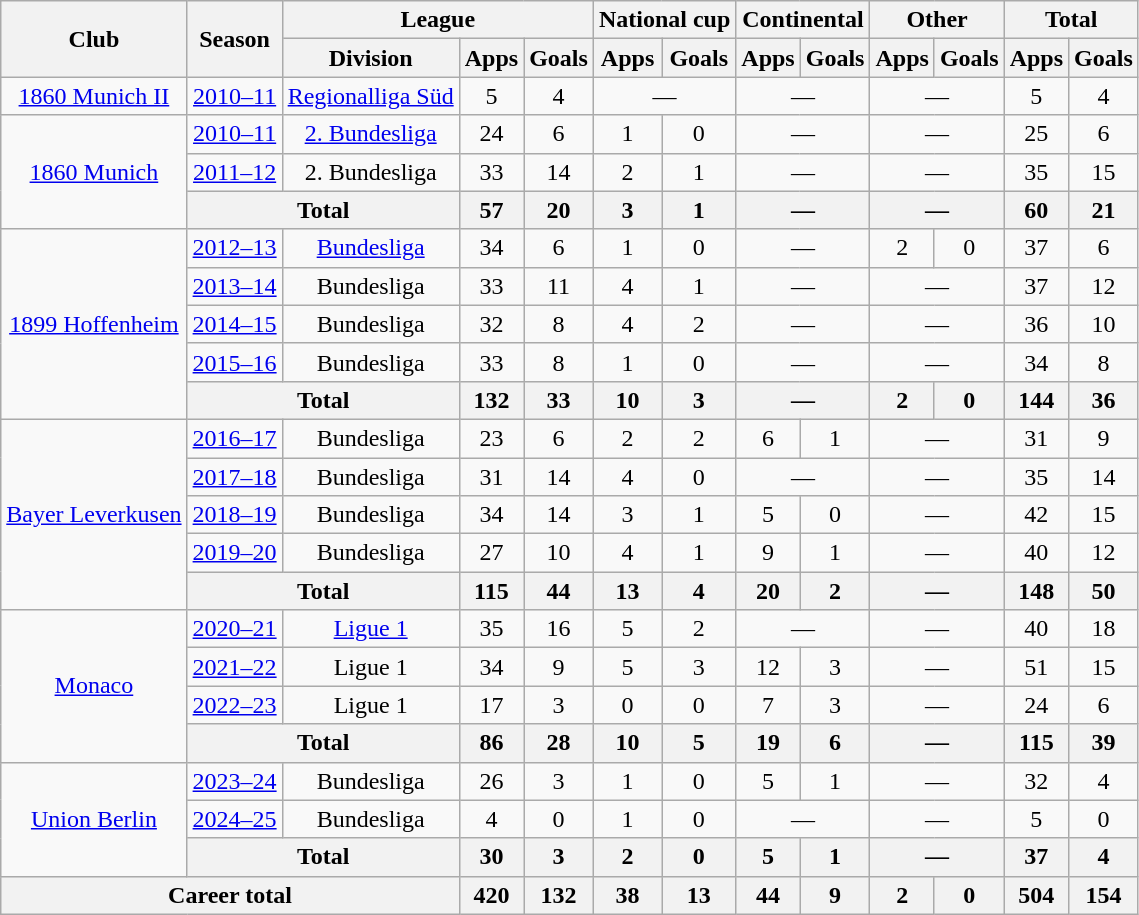<table class="wikitable" style="text-align: center">
<tr>
<th rowspan="2">Club</th>
<th rowspan="2">Season</th>
<th colspan="3">League</th>
<th colspan="2">National cup</th>
<th colspan="2">Continental</th>
<th colspan="2">Other</th>
<th colspan="2">Total</th>
</tr>
<tr>
<th>Division</th>
<th>Apps</th>
<th>Goals</th>
<th>Apps</th>
<th>Goals</th>
<th>Apps</th>
<th>Goals</th>
<th>Apps</th>
<th>Goals</th>
<th>Apps</th>
<th>Goals</th>
</tr>
<tr>
<td><a href='#'>1860 Munich II</a></td>
<td><a href='#'>2010–11</a></td>
<td><a href='#'>Regionalliga Süd</a></td>
<td>5</td>
<td>4</td>
<td colspan="2">—</td>
<td colspan="2">—</td>
<td colspan="2">—</td>
<td>5</td>
<td>4</td>
</tr>
<tr>
<td rowspan="3"><a href='#'>1860 Munich</a></td>
<td><a href='#'>2010–11</a></td>
<td><a href='#'>2. Bundesliga</a></td>
<td>24</td>
<td>6</td>
<td>1</td>
<td>0</td>
<td colspan="2">—</td>
<td colspan="2">—</td>
<td>25</td>
<td>6</td>
</tr>
<tr>
<td><a href='#'>2011–12</a></td>
<td>2. Bundesliga</td>
<td>33</td>
<td>14</td>
<td>2</td>
<td>1</td>
<td colspan="2">—</td>
<td colspan="2">—</td>
<td>35</td>
<td>15</td>
</tr>
<tr>
<th colspan="2">Total</th>
<th>57</th>
<th>20</th>
<th>3</th>
<th>1</th>
<th colspan="2">—</th>
<th colspan="2">—</th>
<th>60</th>
<th>21</th>
</tr>
<tr>
<td rowspan="5"><a href='#'>1899 Hoffenheim</a></td>
<td><a href='#'>2012–13</a></td>
<td><a href='#'>Bundesliga</a></td>
<td>34</td>
<td>6</td>
<td>1</td>
<td>0</td>
<td colspan="2">—</td>
<td>2</td>
<td>0</td>
<td>37</td>
<td>6</td>
</tr>
<tr>
<td><a href='#'>2013–14</a></td>
<td>Bundesliga</td>
<td>33</td>
<td>11</td>
<td>4</td>
<td>1</td>
<td colspan="2">—</td>
<td colspan="2">—</td>
<td>37</td>
<td>12</td>
</tr>
<tr>
<td><a href='#'>2014–15</a></td>
<td>Bundesliga</td>
<td>32</td>
<td>8</td>
<td>4</td>
<td>2</td>
<td colspan="2">—</td>
<td colspan="2">—</td>
<td>36</td>
<td>10</td>
</tr>
<tr>
<td><a href='#'>2015–16</a></td>
<td>Bundesliga</td>
<td>33</td>
<td>8</td>
<td>1</td>
<td>0</td>
<td colspan="2">—</td>
<td colspan="2">—</td>
<td>34</td>
<td>8</td>
</tr>
<tr>
<th colspan="2">Total</th>
<th>132</th>
<th>33</th>
<th>10</th>
<th>3</th>
<th colspan="2">—</th>
<th>2</th>
<th>0</th>
<th>144</th>
<th>36</th>
</tr>
<tr>
<td rowspan="5"><a href='#'>Bayer Leverkusen</a></td>
<td><a href='#'>2016–17</a></td>
<td>Bundesliga</td>
<td>23</td>
<td>6</td>
<td>2</td>
<td>2</td>
<td>6</td>
<td>1</td>
<td colspan="2">—</td>
<td>31</td>
<td>9</td>
</tr>
<tr>
<td><a href='#'>2017–18</a></td>
<td>Bundesliga</td>
<td>31</td>
<td>14</td>
<td>4</td>
<td>0</td>
<td colspan="2">—</td>
<td colspan="2">—</td>
<td>35</td>
<td>14</td>
</tr>
<tr>
<td><a href='#'>2018–19</a></td>
<td>Bundesliga</td>
<td>34</td>
<td>14</td>
<td>3</td>
<td>1</td>
<td>5</td>
<td>0</td>
<td colspan="2">—</td>
<td>42</td>
<td>15</td>
</tr>
<tr>
<td><a href='#'>2019–20</a></td>
<td>Bundesliga</td>
<td>27</td>
<td>10</td>
<td>4</td>
<td>1</td>
<td>9</td>
<td>1</td>
<td colspan="2">—</td>
<td>40</td>
<td>12</td>
</tr>
<tr>
<th colspan="2">Total</th>
<th>115</th>
<th>44</th>
<th>13</th>
<th>4</th>
<th>20</th>
<th>2</th>
<th colspan="2">—</th>
<th>148</th>
<th>50</th>
</tr>
<tr>
<td rowspan="4"><a href='#'>Monaco</a></td>
<td><a href='#'>2020–21</a></td>
<td><a href='#'>Ligue 1</a></td>
<td>35</td>
<td>16</td>
<td>5</td>
<td>2</td>
<td colspan="2">—</td>
<td colspan="2">—</td>
<td>40</td>
<td>18</td>
</tr>
<tr>
<td><a href='#'>2021–22</a></td>
<td>Ligue 1</td>
<td>34</td>
<td>9</td>
<td>5</td>
<td>3</td>
<td>12</td>
<td>3</td>
<td colspan="2">—</td>
<td>51</td>
<td>15</td>
</tr>
<tr>
<td><a href='#'>2022–23</a></td>
<td>Ligue 1</td>
<td>17</td>
<td>3</td>
<td>0</td>
<td>0</td>
<td>7</td>
<td>3</td>
<td colspan="2">—</td>
<td>24</td>
<td>6</td>
</tr>
<tr>
<th colspan="2">Total</th>
<th>86</th>
<th>28</th>
<th>10</th>
<th>5</th>
<th>19</th>
<th>6</th>
<th colspan="2">—</th>
<th>115</th>
<th>39</th>
</tr>
<tr>
<td rowspan="3"><a href='#'>Union Berlin</a></td>
<td><a href='#'>2023–24</a></td>
<td>Bundesliga</td>
<td>26</td>
<td>3</td>
<td>1</td>
<td>0</td>
<td>5</td>
<td>1</td>
<td colspan="2">—</td>
<td>32</td>
<td>4</td>
</tr>
<tr>
<td><a href='#'>2024–25</a></td>
<td>Bundesliga</td>
<td>4</td>
<td>0</td>
<td>1</td>
<td>0</td>
<td colspan="2">—</td>
<td colspan="2">—</td>
<td>5</td>
<td>0</td>
</tr>
<tr>
<th colspan="2">Total</th>
<th>30</th>
<th>3</th>
<th>2</th>
<th>0</th>
<th>5</th>
<th>1</th>
<th colspan="2">—</th>
<th>37</th>
<th>4</th>
</tr>
<tr>
<th colspan="3">Career total</th>
<th>420</th>
<th>132</th>
<th>38</th>
<th>13</th>
<th>44</th>
<th>9</th>
<th>2</th>
<th>0</th>
<th>504</th>
<th>154</th>
</tr>
</table>
